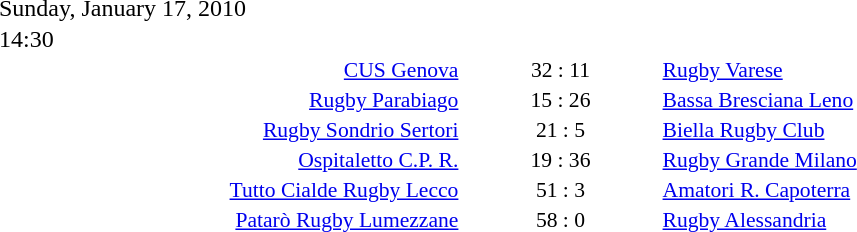<table style="width:70%;" cellspacing="1">
<tr>
<th width=35%></th>
<th width=15%></th>
<th></th>
</tr>
<tr>
<td>Sunday, January 17, 2010</td>
</tr>
<tr>
<td>14:30</td>
</tr>
<tr style=font-size:90%>
<td align=right><a href='#'>CUS Genova</a></td>
<td align=center>32 : 11</td>
<td><a href='#'>Rugby Varese</a></td>
</tr>
<tr style=font-size:90%>
<td align=right><a href='#'>Rugby Parabiago</a></td>
<td align=center>15 : 26</td>
<td><a href='#'>Bassa Bresciana Leno</a></td>
</tr>
<tr style=font-size:90%>
<td align=right><a href='#'>Rugby Sondrio Sertori</a></td>
<td align=center>21 : 5</td>
<td><a href='#'>Biella Rugby Club</a></td>
</tr>
<tr style=font-size:90%>
<td align=right><a href='#'>Ospitaletto C.P. R.</a></td>
<td align=center>19 : 36</td>
<td><a href='#'>Rugby Grande Milano</a></td>
</tr>
<tr style=font-size:90%>
<td align=right><a href='#'>Tutto Cialde Rugby Lecco</a></td>
<td align=center>51 : 3</td>
<td><a href='#'>Amatori R. Capoterra</a></td>
</tr>
<tr style=font-size:90%>
<td align=right><a href='#'>Patarò Rugby Lumezzane</a></td>
<td align=center>58 : 0</td>
<td><a href='#'>Rugby Alessandria</a></td>
</tr>
</table>
